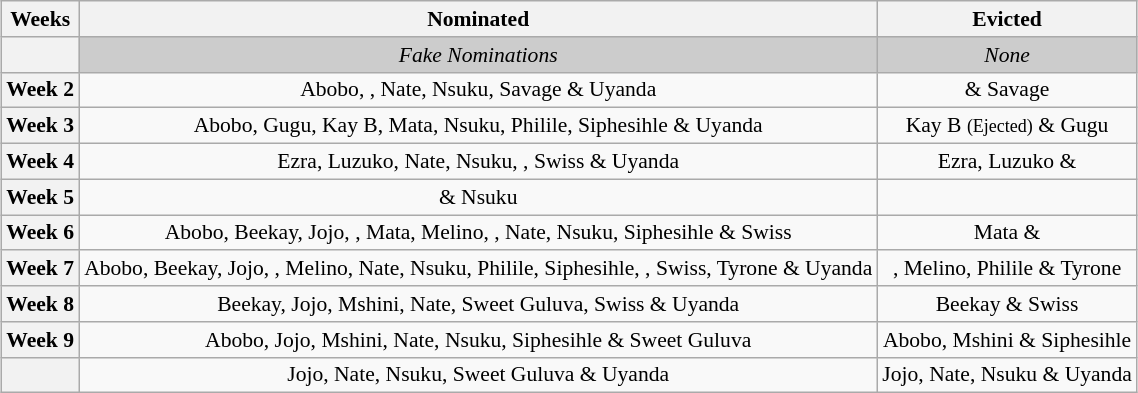<table class="wikitable" style="font-size:90%; text-align:center; margin-left: auto; margin-right: auto">
<tr>
<th>Weeks</th>
<th>Nominated</th>
<th>Evicted</th>
</tr>
<tr>
<th></th>
<td style="background:#ccc;"><em>Fake Nominations</em></td>
<td style="background:#ccc;"><em>None</em></td>
</tr>
<tr>
<th>Week 2</th>
<td>Abobo, , Nate, Nsuku, Savage & Uyanda</td>
<td> & Savage</td>
</tr>
<tr>
<th>Week 3</th>
<td>Abobo, Gugu, Kay B, Mata, Nsuku, Philile, Siphesihle & Uyanda</td>
<td>Kay B <small>(Ejected)</small> & Gugu</td>
</tr>
<tr>
<th>Week 4</th>
<td>Ezra, Luzuko, Nate, Nsuku, , Swiss & Uyanda</td>
<td>Ezra, Luzuko & </td>
</tr>
<tr>
<th>Week 5</th>
<td> & Nsuku</td>
<td></td>
</tr>
<tr>
<th>Week 6</th>
<td>Abobo, Beekay, Jojo, , Mata, Melino, , Nate, Nsuku, Siphesihle & Swiss</td>
<td>Mata & </td>
</tr>
<tr>
<th>Week 7</th>
<td>Abobo, Beekay, Jojo, , Melino, Nate, Nsuku, Philile, Siphesihle, , Swiss, Tyrone & Uyanda</td>
<td>, Melino, Philile & Tyrone</td>
</tr>
<tr>
<th>Week 8</th>
<td>Beekay, Jojo, Mshini, Nate, Sweet Guluva, Swiss & Uyanda</td>
<td>Beekay & Swiss</td>
</tr>
<tr>
<th>Week 9</th>
<td>Abobo, Jojo, Mshini, Nate, Nsuku, Siphesihle & Sweet Guluva</td>
<td>Abobo, Mshini & Siphesihle</td>
</tr>
<tr>
<th></th>
<td>Jojo, Nate, Nsuku, Sweet Guluva & Uyanda</td>
<td>Jojo, Nate, Nsuku & Uyanda</td>
</tr>
</table>
